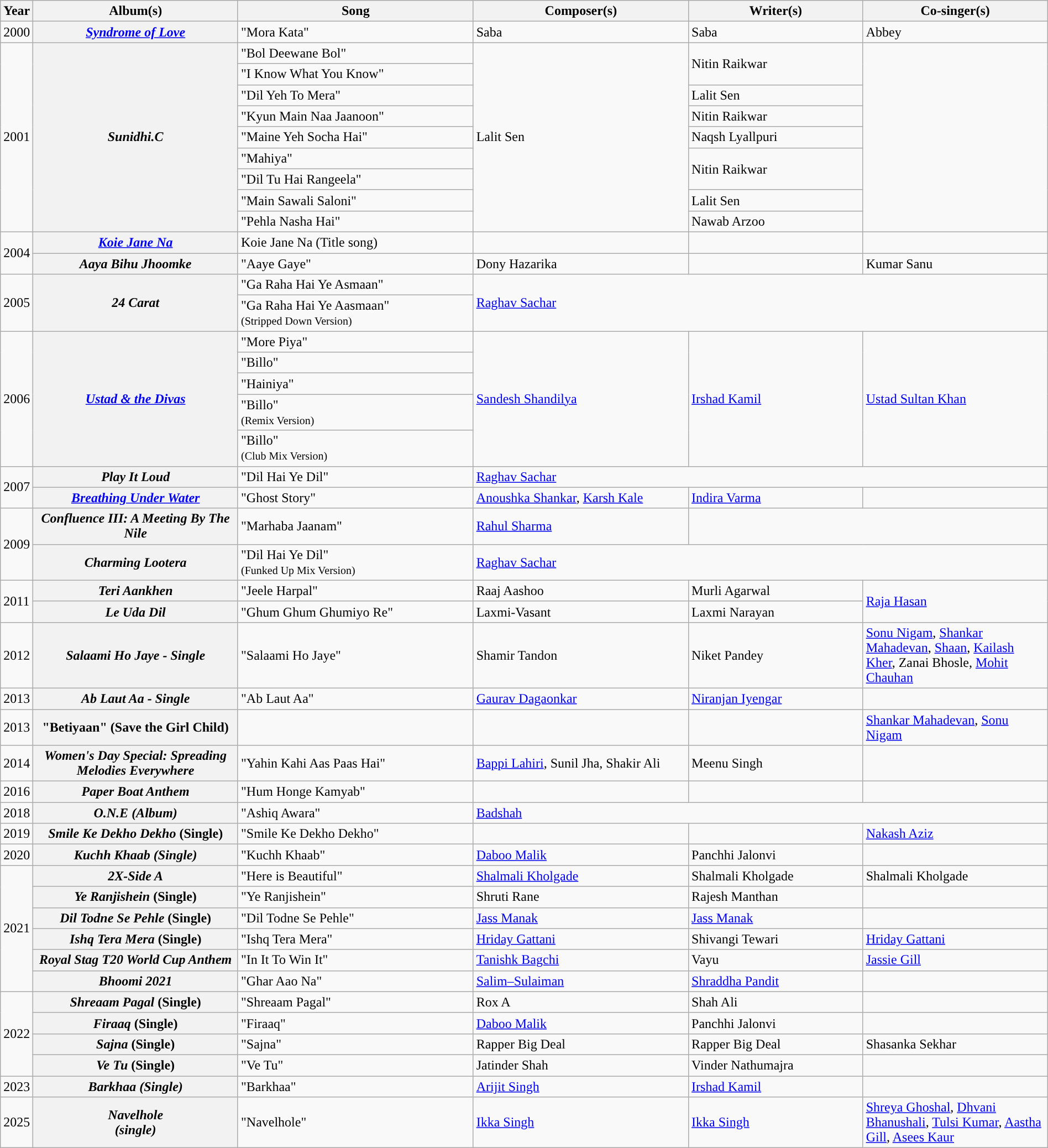<table class="wikitable plainrowheaders" width="100%">
<tr>
<th>Year</th>
<th width=20%>Album(s)</th>
<th width=23%>Song</th>
<th width=21%>Composer(s)</th>
<th width=17%>Writer(s)</th>
<th width=18%>Co-singer(s)</th>
</tr>
<tr>
<td>2000</td>
<th scope="row"><em><a href='#'>Syndrome of Love</a></em></th>
<td>"Mora Kata"</td>
<td>Saba</td>
<td>Saba</td>
<td>Abbey</td>
</tr>
<tr>
<td rowspan="9">2001</td>
<th scope="row" rowspan="9"><em>Sunidhi.C</em></th>
<td>"Bol Deewane Bol"</td>
<td rowspan="9">Lalit Sen</td>
<td rowspan="2">Nitin Raikwar</td>
<td rowspan="9"></td>
</tr>
<tr>
<td>"I Know What You Know"</td>
</tr>
<tr>
<td>"Dil Yeh To Mera"</td>
<td>Lalit Sen</td>
</tr>
<tr>
<td>"Kyun Main Naa Jaanoon"</td>
<td>Nitin Raikwar</td>
</tr>
<tr>
<td>"Maine Yeh Socha Hai"</td>
<td>Naqsh Lyallpuri</td>
</tr>
<tr>
<td>"Mahiya"</td>
<td rowspan="2">Nitin Raikwar</td>
</tr>
<tr>
<td>"Dil Tu Hai Rangeela"</td>
</tr>
<tr>
<td>"Main Sawali Saloni"</td>
<td>Lalit Sen</td>
</tr>
<tr>
<td>"Pehla Nasha Hai"</td>
<td>Nawab Arzoo</td>
</tr>
<tr>
<td rowspan="2">2004</td>
<th scope="row"><em><a href='#'>Koie Jane Na</a></em></th>
<td>Koie Jane Na (Title song)</td>
<td></td>
<td></td>
<td></td>
</tr>
<tr>
<th scope="row"><em>Aaya Bihu Jhoomke</em></th>
<td>"Aaye Gaye"</td>
<td>Dony Hazarika</td>
<td></td>
<td>Kumar Sanu</td>
</tr>
<tr>
<td rowspan="2">2005</td>
<th scope="row" rowspan="2"><em>24 Carat</em></th>
<td>"Ga Raha Hai Ye Asmaan"</td>
<td colspan="3" rowspan="2"><a href='#'>Raghav Sachar</a></td>
</tr>
<tr>
<td>"Ga Raha Hai Ye Aasmaan"<br><small>(Stripped Down Version)</small></td>
</tr>
<tr>
<td rowspan="5">2006</td>
<th scope="row" rowspan="5"><em><a href='#'>Ustad & the Divas</a></em></th>
<td>"More Piya"</td>
<td rowspan="5"><a href='#'>Sandesh Shandilya</a></td>
<td rowspan="5"><a href='#'>Irshad Kamil</a></td>
<td rowspan="5"><a href='#'>Ustad Sultan Khan</a></td>
</tr>
<tr>
<td>"Billo"</td>
</tr>
<tr>
<td>"Hainiya"</td>
</tr>
<tr>
<td>"Billo"<br><small>(Remix Version)</small></td>
</tr>
<tr>
<td>"Billo"<br><small>(Club Mix Version)</small></td>
</tr>
<tr>
<td rowspan="2">2007</td>
<th scope="row"><em>Play It Loud</em></th>
<td>"Dil Hai Ye Dil"</td>
<td colspan="3"><a href='#'>Raghav Sachar</a></td>
</tr>
<tr>
<th scope="row"><em><a href='#'>Breathing Under Water</a></em></th>
<td>"Ghost Story"</td>
<td><a href='#'>Anoushka Shankar</a>, <a href='#'>Karsh Kale</a></td>
<td><a href='#'>Indira Varma</a></td>
<td></td>
</tr>
<tr>
<td rowspan="2">2009</td>
<th scope="row"><em>Confluence III: A Meeting By The Nile</em></th>
<td>"Marhaba Jaanam"</td>
<td><a href='#'>Rahul Sharma</a></td>
<td colspan="2"></td>
</tr>
<tr>
<th scope="row"><em>Charming Lootera</em></th>
<td>"Dil Hai Ye Dil"<br><small>(Funked Up Mix Version)</small></td>
<td colspan="3"><a href='#'>Raghav Sachar</a></td>
</tr>
<tr>
<td rowspan="2">2011</td>
<th scope="row"><em>Teri Aankhen</em></th>
<td>"Jeele Harpal"</td>
<td>Raaj Aashoo</td>
<td>Murli Agarwal</td>
<td rowspan="2"><a href='#'>Raja Hasan</a></td>
</tr>
<tr>
<th scope="row"><em>Le Uda Dil </em></th>
<td>"Ghum Ghum Ghumiyo Re"</td>
<td>Laxmi-Vasant</td>
<td>Laxmi Narayan</td>
</tr>
<tr>
<td>2012</td>
<th scope="row"><em>Salaami Ho Jaye - Single</em></th>
<td>"Salaami Ho Jaye"</td>
<td>Shamir Tandon</td>
<td>Niket Pandey</td>
<td><a href='#'>Sonu Nigam</a>, <a href='#'>Shankar Mahadevan</a>, <a href='#'>Shaan</a>, <a href='#'>Kailash Kher</a>, Zanai Bhosle, <a href='#'>Mohit Chauhan</a></td>
</tr>
<tr>
<td>2013</td>
<th scope="row"><em>Ab Laut Aa - Single</em></th>
<td>"Ab Laut Aa"</td>
<td><a href='#'>Gaurav Dagaonkar</a></td>
<td><a href='#'>Niranjan Iyengar</a></td>
<td></td>
</tr>
<tr>
<td>2013</td>
<th scope="row">"Betiyaan" (Save the Girl Child)</th>
<td></td>
<td></td>
<td></td>
<td><a href='#'>Shankar Mahadevan</a>, <a href='#'>Sonu Nigam</a></td>
</tr>
<tr>
<td>2014</td>
<th scope="row"><em>Women's Day Special: Spreading Melodies Everywhere</em></th>
<td>"Yahin Kahi Aas Paas Hai"</td>
<td><a href='#'>Bappi Lahiri</a>, Sunil Jha, Shakir Ali</td>
<td>Meenu Singh</td>
<td></td>
</tr>
<tr>
<td>2016</td>
<th scope="row"><em>Paper Boat Anthem</em></th>
<td>"Hum Honge Kamyab"</td>
<td></td>
<td></td>
<td></td>
</tr>
<tr>
<td>2018</td>
<th scope="row"><em>O.N.E (Album)</em></th>
<td>"Ashiq Awara"</td>
<td colspan=3><a href='#'>Badshah</a></td>
</tr>
<tr>
<td>2019</td>
<th scope="row"><em>Smile Ke Dekho Dekho</em> (Single)</th>
<td>"Smile Ke Dekho Dekho"</td>
<td></td>
<td></td>
<td><a href='#'>Nakash Aziz</a></td>
</tr>
<tr>
<td>2020</td>
<th scope="row"><em>Kuchh Khaab (Single)</em></th>
<td>"Kuchh Khaab"</td>
<td><a href='#'>Daboo Malik</a></td>
<td>Panchhi Jalonvi</td>
<td></td>
</tr>
<tr>
<td rowspan="6">2021</td>
<th scope="row"><em>2X-Side A</em></th>
<td>"Here is Beautiful"</td>
<td><a href='#'>Shalmali Kholgade</a></td>
<td>Shalmali Kholgade</td>
<td>Shalmali Kholgade</td>
</tr>
<tr>
<th scope="row"><em>Ye Ranjishein</em> (Single)</th>
<td>"Ye Ranjishein"</td>
<td>Shruti Rane</td>
<td>Rajesh Manthan</td>
<td></td>
</tr>
<tr>
<th scope="row"><em>Dil Todne Se Pehle</em> (Single)</th>
<td>"Dil Todne Se Pehle"</td>
<td><a href='#'>Jass Manak</a></td>
<td><a href='#'>Jass Manak</a></td>
<td></td>
</tr>
<tr>
<th scope="row"><em>Ishq Tera Mera</em> (Single)</th>
<td>"Ishq Tera Mera"</td>
<td><a href='#'>Hriday Gattani</a></td>
<td>Shivangi Tewari</td>
<td><a href='#'>Hriday Gattani</a></td>
</tr>
<tr>
<th scope="row"><em>Royal Stag T20 World Cup Anthem</em></th>
<td>"In It To Win It"</td>
<td><a href='#'>Tanishk Bagchi</a></td>
<td>Vayu</td>
<td><a href='#'>Jassie Gill</a></td>
</tr>
<tr>
<th scope="row"><em>Bhoomi 2021</em></th>
<td>"Ghar Aao Na"</td>
<td><a href='#'>Salim–Sulaiman</a></td>
<td><a href='#'>Shraddha Pandit</a></td>
<td></td>
</tr>
<tr>
<td rowspan="4">2022</td>
<th scope="row"><em>Shreaam Pagal</em> (Single)</th>
<td>"Shreaam Pagal"</td>
<td>Rox A</td>
<td>Shah Ali</td>
<td></td>
</tr>
<tr>
<th scope="row"><em>Firaaq</em> (Single)</th>
<td>"Firaaq"</td>
<td><a href='#'>Daboo Malik</a></td>
<td>Panchhi Jalonvi</td>
<td></td>
</tr>
<tr>
<th scope="row"><em>Sajna</em> (Single)</th>
<td>"Sajna"</td>
<td>Rapper Big Deal</td>
<td>Rapper Big Deal</td>
<td>Shasanka Sekhar</td>
</tr>
<tr>
<th scope="row"><em>Ve Tu</em> (Single)</th>
<td>"Ve Tu"</td>
<td>Jatinder Shah</td>
<td>Vinder Nathumajra</td>
<td></td>
</tr>
<tr>
<td>2023</td>
<th scope="row"><em>Barkhaa (Single)</em></th>
<td>"Barkhaa"</td>
<td><a href='#'>Arijit Singh</a></td>
<td><a href='#'>Irshad Kamil</a></td>
<td></td>
</tr>
<tr>
<td>2025</td>
<th><em>Navelhole</em><br><em>(single)</em></th>
<td>"Navelhole"</td>
<td><a href='#'>Ikka Singh</a></td>
<td><a href='#'>Ikka Singh</a></td>
<td><a href='#'>Shreya Ghoshal</a>, <a href='#'>Dhvani Bhanushali</a>, <a href='#'>Tulsi Kumar</a>, <a href='#'>Aastha Gill</a>, <a href='#'>Asees Kaur</a></td>
</tr>
</table>
